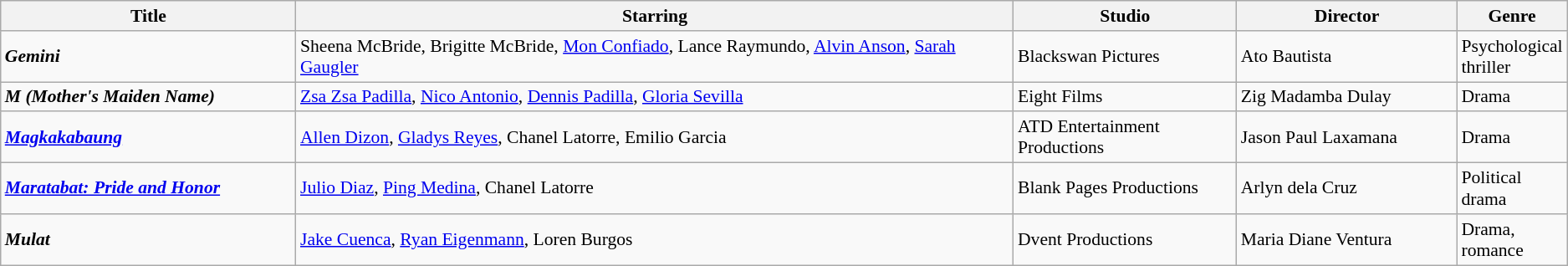<table class="wikitable" style="font-size: 90%">
<tr>
<th width=20%>Title</th>
<th width=50%>Starring</th>
<th width=15%>Studio</th>
<th width=15%>Director</th>
<th>Genre</th>
</tr>
<tr>
<td><strong><em>Gemini</em></strong></td>
<td>Sheena McBride, Brigitte McBride, <a href='#'>Mon Confiado</a>, Lance Raymundo, <a href='#'>Alvin Anson</a>, <a href='#'>Sarah Gaugler</a></td>
<td>Blackswan Pictures</td>
<td>Ato Bautista</td>
<td>Psychological thriller</td>
</tr>
<tr>
<td><strong><em>M (Mother's Maiden Name)</em></strong></td>
<td><a href='#'>Zsa Zsa Padilla</a>, <a href='#'>Nico Antonio</a>, <a href='#'>Dennis Padilla</a>, <a href='#'>Gloria Sevilla</a></td>
<td>Eight Films</td>
<td>Zig Madamba Dulay</td>
<td>Drama</td>
</tr>
<tr>
<td><strong><em><a href='#'>Magkakabaung</a></em></strong></td>
<td><a href='#'>Allen Dizon</a>, <a href='#'>Gladys Reyes</a>, Chanel Latorre, Emilio Garcia</td>
<td>ATD Entertainment Productions</td>
<td>Jason Paul Laxamana</td>
<td>Drama</td>
</tr>
<tr>
<td><strong><em><a href='#'>Maratabat: Pride and Honor</a></em></strong></td>
<td><a href='#'>Julio Diaz</a>, <a href='#'>Ping Medina</a>, Chanel Latorre</td>
<td>Blank Pages Productions</td>
<td>Arlyn dela Cruz</td>
<td>Political drama</td>
</tr>
<tr>
<td><strong><em>Mulat</em></strong></td>
<td><a href='#'>Jake Cuenca</a>, <a href='#'>Ryan Eigenmann</a>, Loren Burgos</td>
<td>Dvent Productions</td>
<td>Maria Diane Ventura</td>
<td>Drama, romance</td>
</tr>
</table>
